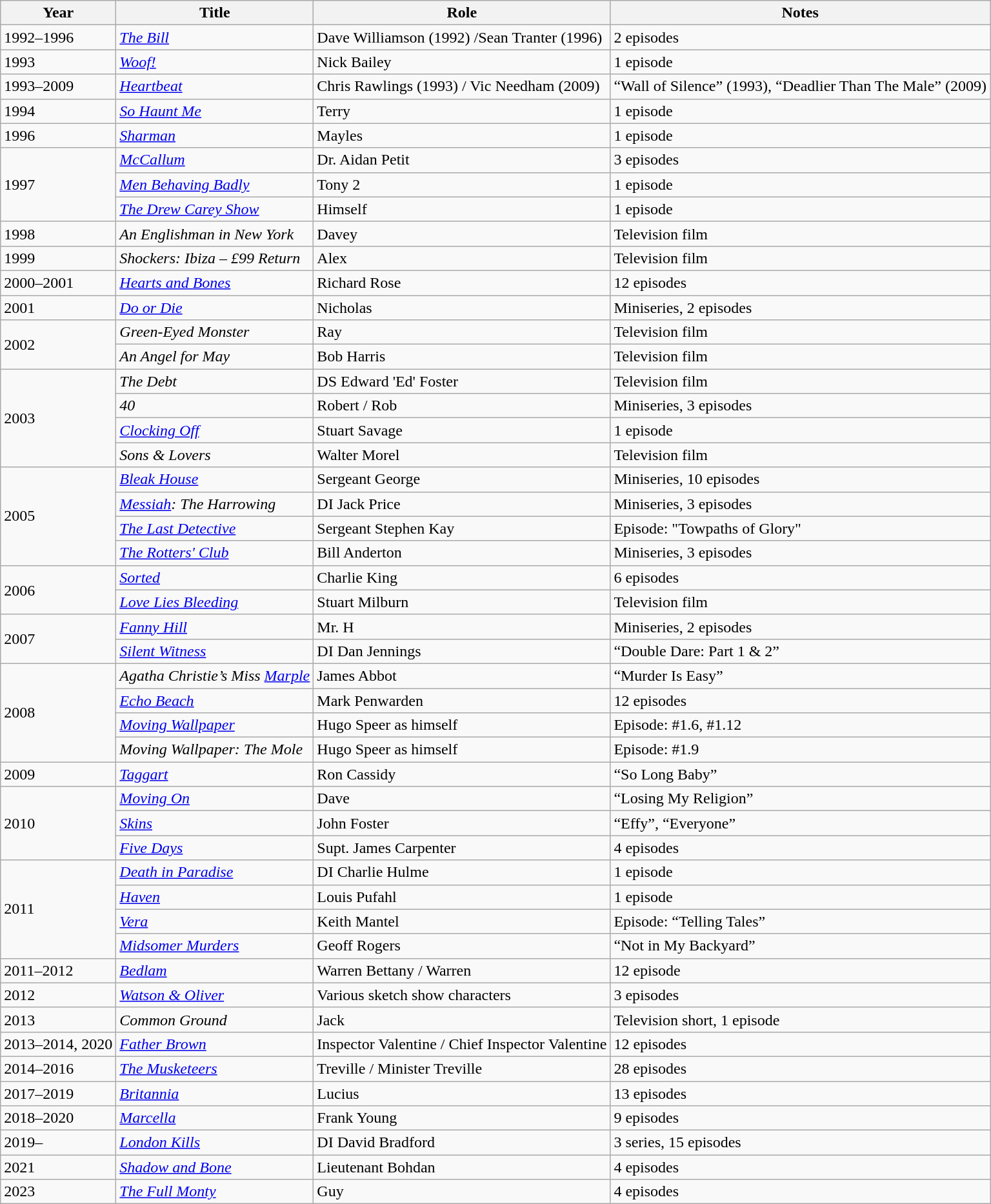<table class="wikitable sortable">
<tr>
<th>Year</th>
<th>Title</th>
<th>Role</th>
<th class="unsortable">Notes</th>
</tr>
<tr>
<td>1992–1996</td>
<td><em><a href='#'>The Bill</a></em></td>
<td>Dave Williamson (1992) /Sean Tranter (1996)</td>
<td>2 episodes</td>
</tr>
<tr>
<td>1993</td>
<td><em><a href='#'>Woof!</a></em></td>
<td>Nick Bailey</td>
<td>1 episode</td>
</tr>
<tr>
<td>1993–2009</td>
<td><em><a href='#'>Heartbeat</a></em></td>
<td>Chris Rawlings (1993) / Vic Needham (2009)</td>
<td>“Wall of Silence” (1993), “Deadlier Than The Male” (2009)</td>
</tr>
<tr>
<td>1994</td>
<td><em><a href='#'>So Haunt Me</a></em></td>
<td>Terry</td>
<td>1 episode</td>
</tr>
<tr>
<td>1996</td>
<td><em><a href='#'>Sharman</a></em></td>
<td>Mayles</td>
<td>1 episode</td>
</tr>
<tr>
<td rowspan="3">1997</td>
<td><em><a href='#'>McCallum</a></em></td>
<td>Dr. Aidan Petit</td>
<td>3 episodes</td>
</tr>
<tr>
<td><em><a href='#'>Men Behaving Badly</a></em></td>
<td>Tony 2</td>
<td>1 episode</td>
</tr>
<tr>
<td><em><a href='#'>The Drew Carey Show</a></em></td>
<td>Himself</td>
<td>1 episode</td>
</tr>
<tr>
<td>1998</td>
<td><em>An Englishman in New York</em></td>
<td>Davey</td>
<td>Television film</td>
</tr>
<tr>
<td>1999</td>
<td><em>Shockers: Ibiza – £99 Return</em></td>
<td>Alex</td>
<td>Television film</td>
</tr>
<tr>
<td>2000–2001</td>
<td><em><a href='#'>Hearts and Bones</a></em></td>
<td>Richard Rose</td>
<td>12 episodes</td>
</tr>
<tr>
<td>2001</td>
<td><em><a href='#'>Do or Die</a></em></td>
<td>Nicholas</td>
<td>Miniseries, 2 episodes</td>
</tr>
<tr>
<td rowspan="2">2002</td>
<td><em>Green-Eyed Monster</em></td>
<td>Ray</td>
<td>Television film</td>
</tr>
<tr>
<td><em>An Angel for May</em></td>
<td>Bob Harris</td>
<td>Television film</td>
</tr>
<tr>
<td rowspan="4">2003</td>
<td><em>The Debt</em></td>
<td>DS Edward 'Ed' Foster</td>
<td>Television film</td>
</tr>
<tr>
<td><em>40</em></td>
<td>Robert / Rob</td>
<td>Miniseries, 3 episodes</td>
</tr>
<tr>
<td><em><a href='#'>Clocking Off</a></em></td>
<td>Stuart Savage</td>
<td>1 episode</td>
</tr>
<tr>
<td><em>Sons & Lovers</em></td>
<td>Walter Morel</td>
<td>Television film</td>
</tr>
<tr>
<td rowspan="4">2005</td>
<td><em><a href='#'>Bleak House</a></em></td>
<td>Sergeant George</td>
<td>Miniseries, 10 episodes</td>
</tr>
<tr>
<td><em><a href='#'>Messiah</a>: The Harrowing</em></td>
<td>DI Jack Price</td>
<td>Miniseries, 3 episodes</td>
</tr>
<tr>
<td><em><a href='#'>The Last Detective</a></em></td>
<td>Sergeant Stephen Kay</td>
<td>Episode: "Towpaths of Glory"</td>
</tr>
<tr>
<td><em><a href='#'>The Rotters' Club</a></em></td>
<td>Bill Anderton</td>
<td>Miniseries, 3 episodes</td>
</tr>
<tr>
<td rowspan="2">2006</td>
<td><em><a href='#'>Sorted</a></em></td>
<td>Charlie King</td>
<td>6 episodes</td>
</tr>
<tr>
<td><em><a href='#'>Love Lies Bleeding</a></em></td>
<td>Stuart Milburn</td>
<td>Television film</td>
</tr>
<tr>
<td rowspan="2">2007</td>
<td><em><a href='#'>Fanny Hill</a></em></td>
<td>Mr. H</td>
<td>Miniseries, 2 episodes</td>
</tr>
<tr>
<td><em><a href='#'>Silent Witness</a></em></td>
<td>DI Dan Jennings</td>
<td>“Double Dare: Part 1 & 2”</td>
</tr>
<tr>
<td rowspan="4">2008</td>
<td><em>Agatha Christie’s Miss <a href='#'>Marple</a></em></td>
<td>James Abbot</td>
<td>“Murder Is Easy”</td>
</tr>
<tr>
<td><em><a href='#'>Echo Beach</a></em></td>
<td>Mark Penwarden</td>
<td>12 episodes</td>
</tr>
<tr>
<td><em><a href='#'>Moving Wallpaper</a></em></td>
<td>Hugo Speer as himself</td>
<td>Episode: #1.6, #1.12</td>
</tr>
<tr>
<td><em>Moving Wallpaper: The Mole</em></td>
<td>Hugo Speer as himself</td>
<td>Episode: #1.9</td>
</tr>
<tr>
<td>2009</td>
<td><em><a href='#'>Taggart</a></em></td>
<td>Ron Cassidy</td>
<td>“So Long Baby”</td>
</tr>
<tr>
<td rowspan="3">2010</td>
<td><em><a href='#'>Moving On</a></em></td>
<td>Dave</td>
<td>“Losing My Religion”</td>
</tr>
<tr>
<td><em><a href='#'>Skins</a></em></td>
<td>John Foster</td>
<td>“Effy”, “Everyone”</td>
</tr>
<tr>
<td><em><a href='#'>Five Days</a></em></td>
<td>Supt. James Carpenter</td>
<td>4 episodes</td>
</tr>
<tr>
<td rowspan="4">2011</td>
<td><em><a href='#'>Death in Paradise</a></em></td>
<td>DI Charlie Hulme</td>
<td>1 episode</td>
</tr>
<tr>
<td><em><a href='#'>Haven</a></em></td>
<td>Louis Pufahl</td>
<td>1 episode</td>
</tr>
<tr>
<td><em><a href='#'>Vera</a></em></td>
<td>Keith Mantel</td>
<td>Episode: “Telling Tales”</td>
</tr>
<tr>
<td><em><a href='#'>Midsomer Murders</a></em></td>
<td>Geoff Rogers</td>
<td>“Not in My Backyard”</td>
</tr>
<tr>
<td>2011–2012</td>
<td><em><a href='#'>Bedlam</a></em></td>
<td>Warren Bettany / Warren</td>
<td>12 episode</td>
</tr>
<tr>
<td>2012</td>
<td><em><a href='#'>Watson & Oliver</a></em></td>
<td>Various sketch show characters</td>
<td>3 episodes</td>
</tr>
<tr>
<td>2013</td>
<td><em>Common Ground</em></td>
<td>Jack</td>
<td>Television short, 1 episode</td>
</tr>
<tr>
<td>2013–2014, 2020</td>
<td><em><a href='#'>Father Brown</a></em></td>
<td>Inspector Valentine / Chief Inspector Valentine</td>
<td>12 episodes</td>
</tr>
<tr>
<td>2014–2016</td>
<td><em><a href='#'>The Musketeers</a></em></td>
<td>Treville / Minister Treville</td>
<td>28 episodes</td>
</tr>
<tr>
<td>2017–2019</td>
<td><em><a href='#'>Britannia</a></em></td>
<td>Lucius</td>
<td>13 episodes</td>
</tr>
<tr>
<td>2018–2020</td>
<td><em><a href='#'>Marcella</a></em></td>
<td>Frank Young</td>
<td>9 episodes</td>
</tr>
<tr>
<td>2019–</td>
<td><em><a href='#'>London Kills</a></em></td>
<td>DI David Bradford</td>
<td>3 series, 15 episodes</td>
</tr>
<tr>
<td>2021</td>
<td><em><a href='#'>Shadow and Bone</a></em></td>
<td>Lieutenant Bohdan</td>
<td>4 episodes</td>
</tr>
<tr>
<td>2023</td>
<td><em><a href='#'>The Full Monty</a></em></td>
<td>Guy</td>
<td>4 episodes</td>
</tr>
</table>
